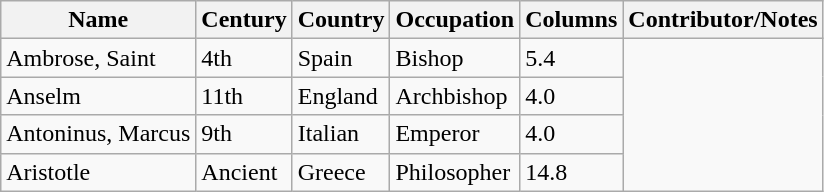<table class="wikitable">
<tr>
<th>Name</th>
<th>Century</th>
<th>Country</th>
<th>Occupation</th>
<th>Columns</th>
<th>Contributor/Notes</th>
</tr>
<tr>
<td>Ambrose, Saint</td>
<td>4th</td>
<td>Spain</td>
<td>Bishop</td>
<td>5.4</td>
</tr>
<tr>
<td>Anselm</td>
<td>11th</td>
<td>England</td>
<td>Archbishop</td>
<td>4.0</td>
</tr>
<tr>
<td>Antoninus, Marcus</td>
<td>9th</td>
<td>Italian</td>
<td>Emperor</td>
<td>4.0</td>
</tr>
<tr>
<td>Aristotle</td>
<td>Ancient</td>
<td>Greece</td>
<td>Philosopher</td>
<td>14.8</td>
</tr>
</table>
